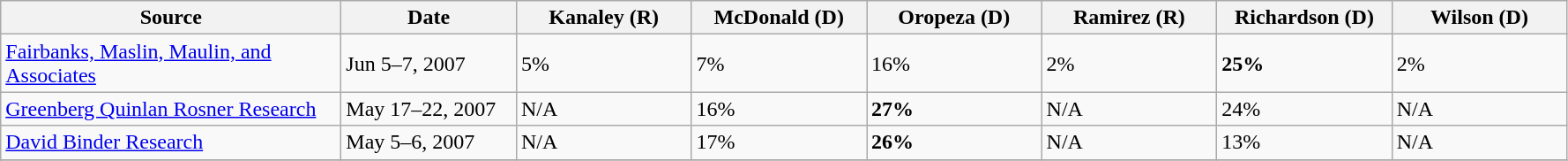<table class="wikitable">
<tr>
<th width=250px>Source</th>
<th width=125px>Date</th>
<th width=125px>Kanaley (R)</th>
<th width=125px>McDonald (D)</th>
<th width=125px>Oropeza (D)</th>
<th width=125px>Ramirez (R)</th>
<th width=125px>Richardson (D)</th>
<th width=125px>Wilson (D)</th>
</tr>
<tr>
<td><a href='#'>Fairbanks, Maslin, Maulin, and Associates</a></td>
<td>Jun 5–7, 2007</td>
<td>5%</td>
<td>7%</td>
<td>16%</td>
<td>2%</td>
<td><strong>25%</strong></td>
<td>2%</td>
</tr>
<tr>
<td><a href='#'>Greenberg Quinlan Rosner Research</a></td>
<td>May 17–22, 2007</td>
<td>N/A</td>
<td>16%</td>
<td><strong>27%</strong></td>
<td>N/A</td>
<td>24%</td>
<td>N/A</td>
</tr>
<tr>
<td><a href='#'>David Binder Research</a></td>
<td>May 5–6, 2007</td>
<td>N/A</td>
<td>17%</td>
<td><strong>26%</strong></td>
<td>N/A</td>
<td>13%</td>
<td>N/A</td>
</tr>
<tr>
</tr>
</table>
